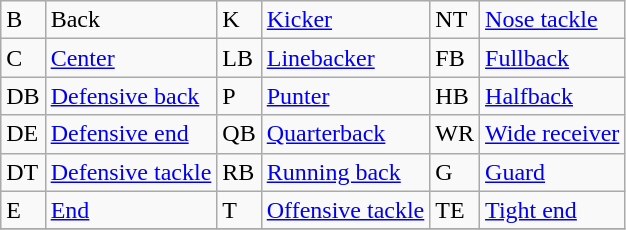<table class="wikitable">
<tr>
<td>B</td>
<td>Back</td>
<td>K</td>
<td><a href='#'>Kicker</a></td>
<td>NT</td>
<td><a href='#'>Nose tackle</a></td>
</tr>
<tr>
<td>C</td>
<td><a href='#'>Center</a></td>
<td>LB</td>
<td><a href='#'>Linebacker</a></td>
<td>FB</td>
<td><a href='#'>Fullback</a></td>
</tr>
<tr>
<td>DB</td>
<td><a href='#'>Defensive back</a></td>
<td>P</td>
<td><a href='#'>Punter</a></td>
<td>HB</td>
<td><a href='#'>Halfback</a></td>
</tr>
<tr>
<td>DE</td>
<td><a href='#'>Defensive end</a></td>
<td>QB</td>
<td><a href='#'>Quarterback</a></td>
<td>WR</td>
<td><a href='#'>Wide receiver</a></td>
</tr>
<tr>
<td>DT</td>
<td><a href='#'>Defensive tackle</a></td>
<td>RB</td>
<td><a href='#'>Running back</a></td>
<td>G</td>
<td><a href='#'>Guard</a></td>
</tr>
<tr>
<td>E</td>
<td><a href='#'>End</a></td>
<td>T</td>
<td><a href='#'>Offensive tackle</a></td>
<td>TE</td>
<td><a href='#'>Tight end</a></td>
</tr>
<tr>
</tr>
</table>
